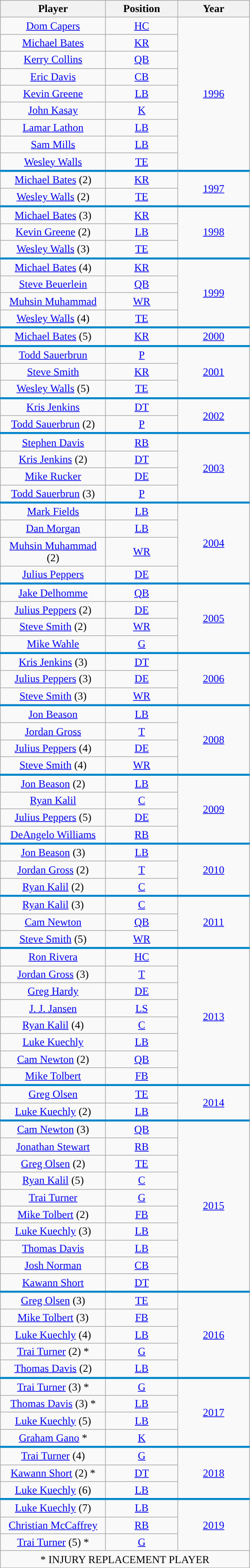<table class="plainrowheaders wikitable" style="text-align:center">
<tr>
<th scope="col" style="width:150px; ">Player</th>
<th scope="col" style="width:100px; ">Position</th>
<th scope="col" style="width:100px; ">Year</th>
</tr>
<tr>
<td><a href='#'>Dom Capers</a></td>
<td><a href='#'>HC</a></td>
<td style="border-bottom: 3px solid #0085CA;" scope="row" rowspan="9"><a href='#'>1996</a></td>
</tr>
<tr>
<td><a href='#'>Michael Bates</a></td>
<td><a href='#'>KR</a></td>
</tr>
<tr>
<td><a href='#'>Kerry Collins</a></td>
<td><a href='#'>QB</a></td>
</tr>
<tr>
<td><a href='#'>Eric Davis</a></td>
<td><a href='#'>CB</a></td>
</tr>
<tr>
<td><a href='#'>Kevin Greene</a></td>
<td><a href='#'>LB</a></td>
</tr>
<tr>
<td><a href='#'>John Kasay</a></td>
<td><a href='#'>K</a></td>
</tr>
<tr>
<td><a href='#'>Lamar Lathon</a></td>
<td><a href='#'>LB</a></td>
</tr>
<tr>
<td><a href='#'>Sam Mills</a></td>
<td><a href='#'>LB</a></td>
</tr>
<tr style="border-bottom: 3px solid #0085CA;">
<td><a href='#'>Wesley Walls</a></td>
<td><a href='#'>TE</a></td>
</tr>
<tr>
<td><a href='#'>Michael Bates</a> (2)</td>
<td><a href='#'>KR</a></td>
<td scope="row" rowspan="2"><a href='#'>1997</a></td>
</tr>
<tr style="border-bottom: 3px solid #0085CA;">
<td><a href='#'>Wesley Walls</a> (2)</td>
<td><a href='#'>TE</a></td>
</tr>
<tr>
<td><a href='#'>Michael Bates</a> (3)</td>
<td><a href='#'>KR</a></td>
<td scope="row" rowspan="3"><a href='#'>1998</a></td>
</tr>
<tr>
<td><a href='#'>Kevin Greene</a> (2)</td>
<td><a href='#'>LB</a></td>
</tr>
<tr style="border-bottom: 3px solid #0085CA;">
<td><a href='#'>Wesley Walls</a> (3)</td>
<td><a href='#'>TE</a></td>
</tr>
<tr>
<td><a href='#'>Michael Bates</a> (4)</td>
<td><a href='#'>KR</a></td>
<td scope="row" rowspan="4"><a href='#'>1999</a></td>
</tr>
<tr>
<td><a href='#'>Steve Beuerlein</a></td>
<td><a href='#'>QB</a></td>
</tr>
<tr>
<td><a href='#'>Muhsin Muhammad</a></td>
<td><a href='#'>WR</a></td>
</tr>
<tr style="border-bottom: 3px solid #0085CA;">
<td><a href='#'>Wesley Walls</a> (4)</td>
<td><a href='#'>TE</a></td>
</tr>
<tr style="border-bottom: 3px solid #0085CA;">
<td><a href='#'>Michael Bates</a> (5)</td>
<td><a href='#'>KR</a></td>
<td><a href='#'>2000</a></td>
</tr>
<tr>
<td><a href='#'>Todd Sauerbrun</a></td>
<td><a href='#'>P</a></td>
<td scope="row" rowspan="3"><a href='#'>2001</a></td>
</tr>
<tr>
<td><a href='#'>Steve Smith</a></td>
<td><a href='#'>KR</a></td>
</tr>
<tr style="border-bottom: 3px solid #0085CA;">
<td><a href='#'>Wesley Walls</a> (5)</td>
<td><a href='#'>TE</a></td>
</tr>
<tr>
<td><a href='#'>Kris Jenkins</a></td>
<td><a href='#'>DT</a></td>
<td scope="row" rowspan="2"><a href='#'>2002</a></td>
</tr>
<tr style="border-bottom: 3px solid #0085CA;">
<td><a href='#'>Todd Sauerbrun</a> (2)</td>
<td><a href='#'>P</a></td>
</tr>
<tr>
<td><a href='#'>Stephen Davis</a></td>
<td><a href='#'>RB</a></td>
<td scope="row" rowspan="4"><a href='#'>2003</a></td>
</tr>
<tr>
<td><a href='#'>Kris Jenkins</a> (2)</td>
<td><a href='#'>DT</a></td>
</tr>
<tr>
<td><a href='#'>Mike Rucker</a></td>
<td><a href='#'>DE</a></td>
</tr>
<tr style="border-bottom: 3px solid #0085CA;">
<td><a href='#'>Todd Sauerbrun</a> (3)</td>
<td><a href='#'>P</a></td>
</tr>
<tr>
<td><a href='#'>Mark Fields</a></td>
<td><a href='#'>LB</a></td>
<td scope="row" rowspan="4"><a href='#'>2004</a></td>
</tr>
<tr>
<td><a href='#'>Dan Morgan</a></td>
<td><a href='#'>LB</a></td>
</tr>
<tr>
<td><a href='#'>Muhsin Muhammad</a> (2)</td>
<td><a href='#'>WR</a></td>
</tr>
<tr style="border-bottom: 3px solid #0085CA;">
<td><a href='#'>Julius Peppers</a></td>
<td><a href='#'>DE</a></td>
</tr>
<tr>
<td><a href='#'>Jake Delhomme</a></td>
<td><a href='#'>QB</a></td>
<td scope="row" rowspan="4"><a href='#'>2005</a></td>
</tr>
<tr>
<td><a href='#'>Julius Peppers</a> (2)</td>
<td><a href='#'>DE</a></td>
</tr>
<tr>
<td><a href='#'>Steve Smith</a>  (2)</td>
<td><a href='#'>WR</a></td>
</tr>
<tr style="border-bottom: 3px solid #0085CA;">
<td><a href='#'>Mike Wahle</a></td>
<td><a href='#'>G</a></td>
</tr>
<tr>
<td><a href='#'>Kris Jenkins</a> (3)</td>
<td><a href='#'>DT</a></td>
<td scope="row" rowspan="3"><a href='#'>2006</a></td>
</tr>
<tr>
<td><a href='#'>Julius Peppers</a> (3)</td>
<td><a href='#'>DE</a></td>
</tr>
<tr style="border-bottom: 3px solid #0085CA;">
<td><a href='#'>Steve Smith</a>  (3)</td>
<td><a href='#'>WR</a></td>
</tr>
<tr>
<td><a href='#'>Jon Beason</a></td>
<td><a href='#'>LB</a></td>
<td scope="row" rowspan="4"><a href='#'>2008</a></td>
</tr>
<tr>
<td><a href='#'>Jordan Gross</a></td>
<td><a href='#'>T</a></td>
</tr>
<tr>
<td><a href='#'>Julius Peppers</a> (4)</td>
<td><a href='#'>DE</a></td>
</tr>
<tr style="border-bottom: 3px solid #0085CA;">
<td><a href='#'>Steve Smith</a>  (4)</td>
<td><a href='#'>WR</a></td>
</tr>
<tr>
<td><a href='#'>Jon Beason</a> (2)</td>
<td><a href='#'>LB</a></td>
<td scope="row" rowspan="4"><a href='#'>2009</a></td>
</tr>
<tr>
<td><a href='#'>Ryan Kalil</a></td>
<td><a href='#'>C</a></td>
</tr>
<tr>
<td><a href='#'>Julius Peppers</a> (5)</td>
<td><a href='#'>DE</a></td>
</tr>
<tr style="border-bottom: 3px solid #0085CA;">
<td><a href='#'>DeAngelo Williams</a></td>
<td><a href='#'>RB</a></td>
</tr>
<tr>
<td><a href='#'>Jon Beason</a> (3)</td>
<td><a href='#'>LB</a></td>
<td scope="row" rowspan="3"><a href='#'>2010</a></td>
</tr>
<tr>
<td><a href='#'>Jordan Gross</a> (2)</td>
<td><a href='#'>T</a></td>
</tr>
<tr style="border-bottom: 3px solid #0085CA;">
<td><a href='#'>Ryan Kalil</a> (2)</td>
<td><a href='#'>C</a></td>
</tr>
<tr>
<td><a href='#'>Ryan Kalil</a> (3)</td>
<td><a href='#'>C</a></td>
<td scope="row" rowspan="3"><a href='#'>2011</a></td>
</tr>
<tr>
<td><a href='#'>Cam Newton</a></td>
<td><a href='#'>QB</a></td>
</tr>
<tr style="border-bottom: 3px solid #0085CA;">
<td><a href='#'>Steve Smith</a>  (5)</td>
<td><a href='#'>WR</a></td>
</tr>
<tr>
<td><a href='#'>Ron Rivera</a></td>
<td><a href='#'>HC</a></td>
<td scope="row" rowspan="8"><a href='#'>2013</a></td>
</tr>
<tr>
<td><a href='#'>Jordan Gross</a> (3)</td>
<td><a href='#'>T</a></td>
</tr>
<tr>
<td><a href='#'>Greg Hardy</a></td>
<td><a href='#'>DE</a></td>
</tr>
<tr>
<td><a href='#'>J. J. Jansen</a></td>
<td><a href='#'>LS</a></td>
</tr>
<tr>
<td><a href='#'>Ryan Kalil</a> (4)</td>
<td><a href='#'>C</a></td>
</tr>
<tr>
<td><a href='#'>Luke Kuechly</a></td>
<td><a href='#'>LB</a></td>
</tr>
<tr>
<td><a href='#'>Cam Newton</a> (2)</td>
<td><a href='#'>QB</a></td>
</tr>
<tr style="border-bottom: 3px solid #0085CA;">
<td><a href='#'>Mike Tolbert</a></td>
<td><a href='#'>FB</a></td>
</tr>
<tr>
<td><a href='#'>Greg Olsen</a></td>
<td><a href='#'>TE</a></td>
<td scope="row" rowspan="2"><a href='#'>2014</a></td>
</tr>
<tr style="border-bottom: 3px solid #0085CA;">
<td><a href='#'>Luke Kuechly</a> (2)</td>
<td><a href='#'>LB</a></td>
</tr>
<tr>
<td><a href='#'>Cam Newton</a> (3)</td>
<td><a href='#'>QB</a></td>
<td scope="row" rowspan="10"><a href='#'>2015</a></td>
</tr>
<tr>
<td><a href='#'>Jonathan Stewart</a></td>
<td><a href='#'>RB</a></td>
</tr>
<tr>
<td><a href='#'>Greg Olsen</a> (2)</td>
<td><a href='#'>TE</a></td>
</tr>
<tr>
<td><a href='#'>Ryan Kalil</a> (5)</td>
<td><a href='#'>C</a></td>
</tr>
<tr>
<td><a href='#'>Trai Turner</a></td>
<td><a href='#'>G</a></td>
</tr>
<tr>
<td><a href='#'>Mike Tolbert</a> (2)</td>
<td><a href='#'>FB</a></td>
</tr>
<tr>
<td><a href='#'>Luke Kuechly</a> (3)</td>
<td><a href='#'>LB</a></td>
</tr>
<tr>
<td><a href='#'>Thomas Davis</a></td>
<td><a href='#'>LB</a></td>
</tr>
<tr>
<td><a href='#'>Josh Norman</a></td>
<td><a href='#'>CB</a></td>
</tr>
<tr style="border-bottom: 3px solid #0085CA;">
<td><a href='#'>Kawann Short</a></td>
<td><a href='#'>DT</a></td>
</tr>
<tr>
<td><a href='#'>Greg Olsen</a> (3)</td>
<td><a href='#'>TE</a></td>
<td rowspan="5"><a href='#'>2016</a></td>
</tr>
<tr>
<td><a href='#'>Mike Tolbert</a> (3)</td>
<td><a href='#'>FB</a></td>
</tr>
<tr>
<td><a href='#'>Luke Kuechly</a> (4)</td>
<td><a href='#'>LB</a></td>
</tr>
<tr>
<td><a href='#'>Trai Turner</a> (2) *</td>
<td><a href='#'>G</a></td>
</tr>
<tr style="border-bottom: 3px solid #0085CA;">
<td><a href='#'>Thomas Davis</a> (2)</td>
<td><a href='#'>LB</a></td>
</tr>
<tr>
<td><a href='#'>Trai Turner</a> (3) *</td>
<td><a href='#'>G</a></td>
<td rowspan="4"><a href='#'>2017</a></td>
</tr>
<tr>
<td><a href='#'>Thomas Davis</a> (3) *</td>
<td><a href='#'>LB</a></td>
</tr>
<tr>
<td><a href='#'>Luke Kuechly</a> (5)</td>
<td><a href='#'>LB</a></td>
</tr>
<tr style="border-bottom: 3px solid #0085CA;">
<td><a href='#'>Graham Gano</a> *</td>
<td><a href='#'>K</a></td>
</tr>
<tr>
<td><a href='#'>Trai Turner</a> (4)</td>
<td><a href='#'>G</a></td>
<td rowspan="3"><a href='#'>2018</a></td>
</tr>
<tr>
<td><a href='#'>Kawann Short</a> (2) *</td>
<td><a href='#'>DT</a></td>
</tr>
<tr style="border-bottom: 3px solid #0085CA;">
<td><a href='#'>Luke Kuechly</a> (6)</td>
<td><a href='#'>LB</a></td>
</tr>
<tr>
<td><a href='#'>Luke Kuechly</a> (7)</td>
<td><a href='#'>LB</a></td>
<td rowspan="3"><a href='#'>2019</a></td>
</tr>
<tr>
<td><a href='#'>Christian McCaffrey</a></td>
<td><a href='#'>RB</a></td>
</tr>
<tr>
<td><a href='#'>Trai Turner</a> (5) *</td>
<td><a href='#'>G</a></td>
</tr>
<tr>
<td colspan="3">* INJURY REPLACEMENT PLAYER</td>
</tr>
</table>
